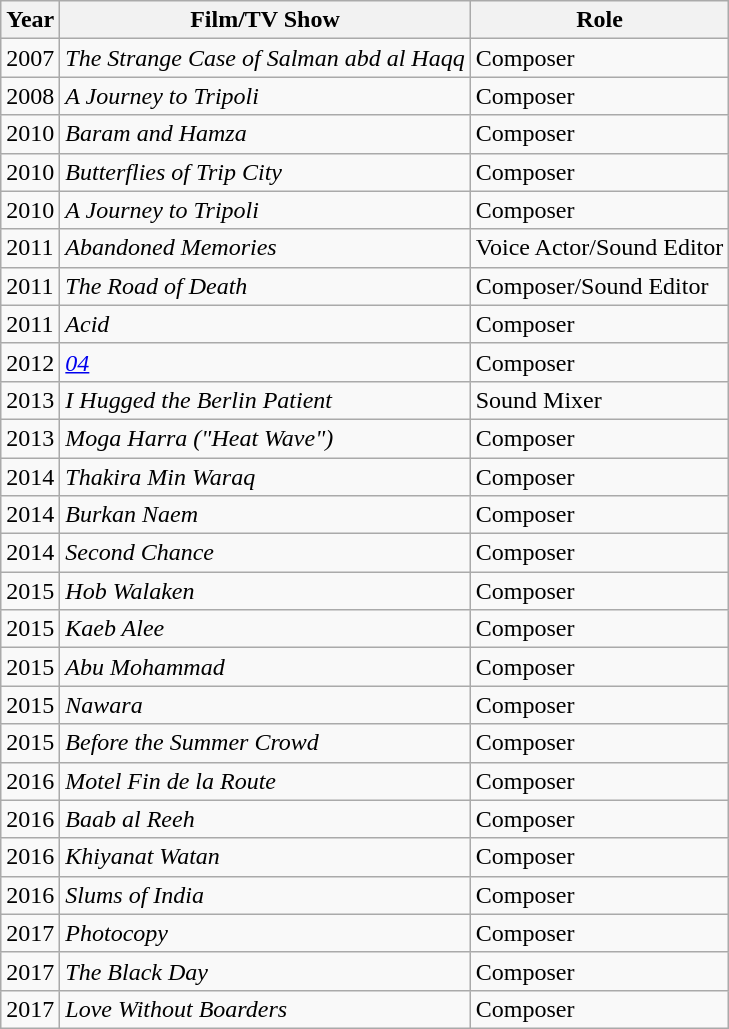<table class="wikitable">
<tr>
<th>Year</th>
<th>Film/TV Show</th>
<th>Role</th>
</tr>
<tr>
<td>2007</td>
<td><em>The Strange Case of Salman abd al Haqq</em></td>
<td>Composer</td>
</tr>
<tr>
<td>2008</td>
<td><em>A Journey to Tripoli</em></td>
<td>Composer</td>
</tr>
<tr>
<td>2010</td>
<td><em>Baram and Hamza</em></td>
<td>Composer</td>
</tr>
<tr>
<td>2010</td>
<td><em>Butterflies of Trip City</em></td>
<td>Composer</td>
</tr>
<tr>
<td>2010</td>
<td><em>A Journey to Tripoli</em></td>
<td>Composer</td>
</tr>
<tr>
<td>2011</td>
<td><em>Abandoned Memories</em></td>
<td>Voice Actor/Sound Editor</td>
</tr>
<tr>
<td>2011</td>
<td><em>The Road of Death</em></td>
<td>Composer/Sound Editor</td>
</tr>
<tr>
<td>2011</td>
<td><em>Acid</em></td>
<td>Composer</td>
</tr>
<tr>
<td>2012</td>
<td><em><a href='#'>04</a></em></td>
<td>Composer</td>
</tr>
<tr>
<td>2013</td>
<td><em>I Hugged the Berlin Patient</em></td>
<td>Sound Mixer</td>
</tr>
<tr>
<td>2013</td>
<td><em>Moga Harra ("Heat Wave")</em></td>
<td>Composer</td>
</tr>
<tr>
<td>2014</td>
<td><em>Thakira Min Waraq</em></td>
<td>Composer</td>
</tr>
<tr>
<td>2014</td>
<td><em>Burkan Naem</em></td>
<td>Composer</td>
</tr>
<tr>
<td>2014</td>
<td><em>Second Chance</em></td>
<td>Composer</td>
</tr>
<tr>
<td>2015</td>
<td><em>Hob Walaken</em></td>
<td>Composer</td>
</tr>
<tr>
<td>2015</td>
<td><em>Kaeb Alee</em></td>
<td>Composer</td>
</tr>
<tr>
<td>2015</td>
<td><em>Abu Mohammad</em></td>
<td>Composer</td>
</tr>
<tr>
<td>2015</td>
<td><em>Nawara</em></td>
<td>Composer</td>
</tr>
<tr>
<td>2015</td>
<td><em>Before the Summer Crowd</em></td>
<td>Composer</td>
</tr>
<tr>
<td>2016</td>
<td><em>Motel Fin de la Route</em></td>
<td>Composer</td>
</tr>
<tr>
<td>2016</td>
<td><em>Baab al Reeh</em></td>
<td>Composer</td>
</tr>
<tr>
<td>2016</td>
<td><em>Khiyanat Watan</em></td>
<td>Composer</td>
</tr>
<tr>
<td>2016</td>
<td><em>Slums of India</em></td>
<td>Composer</td>
</tr>
<tr>
<td>2017</td>
<td><em>Photocopy</em></td>
<td>Composer</td>
</tr>
<tr>
<td>2017</td>
<td><em>The Black Day</em></td>
<td>Composer</td>
</tr>
<tr>
<td>2017</td>
<td><em>Love Without Boarders</em></td>
<td>Composer</td>
</tr>
</table>
